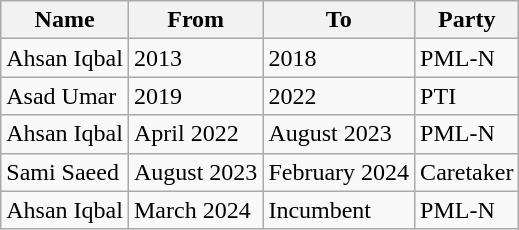<table class="wikitable">
<tr>
<th>Name</th>
<th>From</th>
<th>To</th>
<th>Party</th>
</tr>
<tr>
<td>Ahsan Iqbal</td>
<td>2013</td>
<td>2018</td>
<td>PML-N</td>
</tr>
<tr>
<td>Asad Umar</td>
<td>2019</td>
<td>2022</td>
<td>PTI</td>
</tr>
<tr>
<td>Ahsan Iqbal</td>
<td>April 2022</td>
<td>August 2023</td>
<td>PML-N</td>
</tr>
<tr>
<td>Sami Saeed</td>
<td>August 2023</td>
<td>February 2024</td>
<td>Caretaker</td>
</tr>
<tr>
<td>Ahsan Iqbal</td>
<td>March 2024</td>
<td>Incumbent</td>
<td>PML-N</td>
</tr>
</table>
